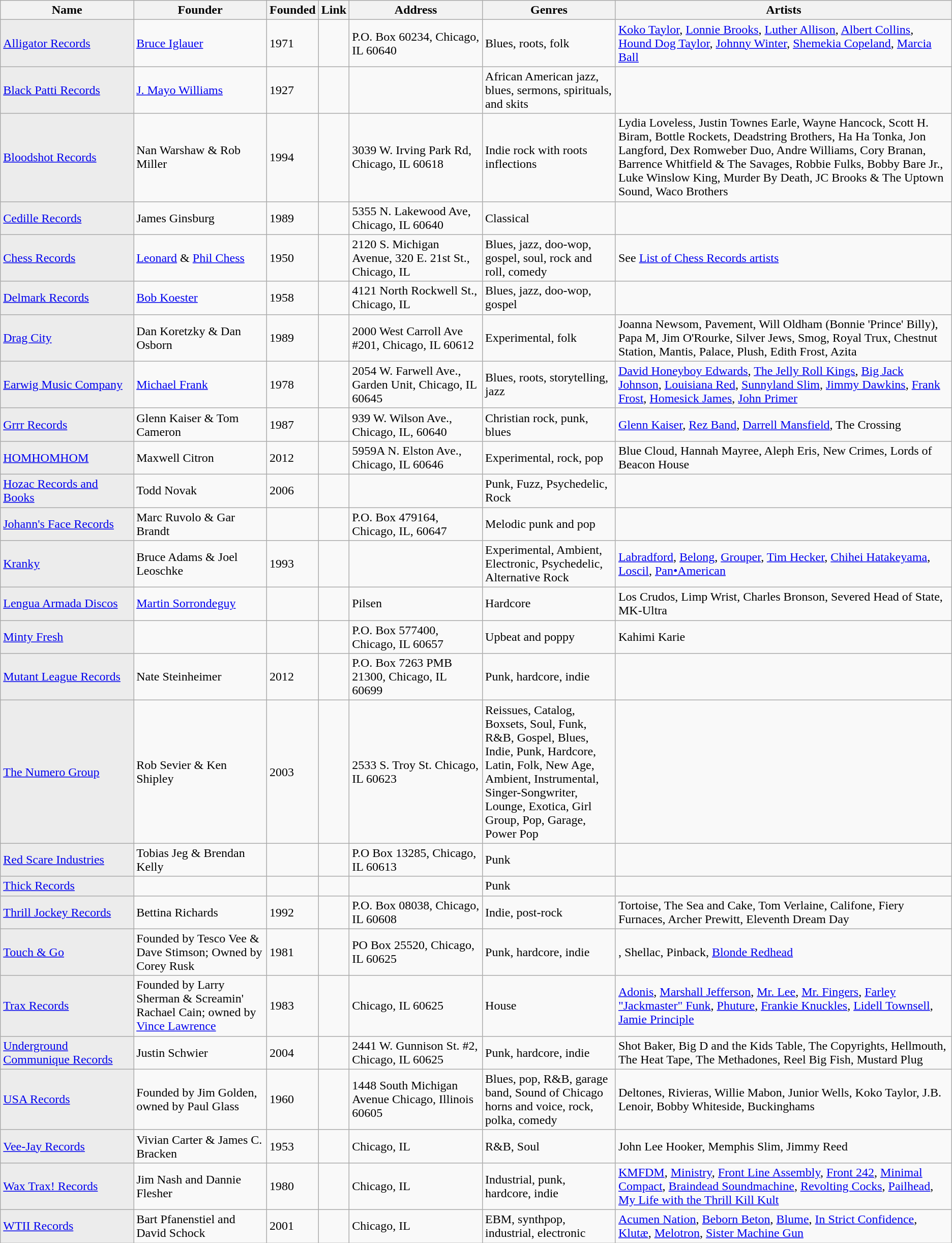<table class="wikitable sortable">
<tr>
<th style="width:14%;">Name</th>
<th style="width:14%;">Founder</th>
<th style="width:3%;">Founded</th>
<th style="width:3%;">Link</th>
<th style="width:14%;">Address</th>
<th style="width:14%;">Genres</th>
<th width="25">Artists</th>
</tr>
<tr>
<td style="background: #ececec;"><a href='#'>Alligator Records</a></td>
<td><a href='#'>Bruce Iglauer</a></td>
<td>1971</td>
<td></td>
<td>P.O. Box 60234, Chicago, IL 60640</td>
<td>Blues, roots, folk</td>
<td><a href='#'>Koko Taylor</a>, <a href='#'>Lonnie Brooks</a>, <a href='#'>Luther Allison</a>, <a href='#'>Albert Collins</a>, <a href='#'>Hound Dog Taylor</a>, <a href='#'>Johnny Winter</a>, <a href='#'>Shemekia Copeland</a>, <a href='#'>Marcia Ball</a></td>
</tr>
<tr>
<td style="background: #ececec;"><a href='#'>Black Patti Records</a></td>
<td><a href='#'>J. Mayo Williams</a></td>
<td>1927</td>
<td></td>
<td></td>
<td>African American jazz, blues, sermons, spirituals, and skits</td>
<td></td>
</tr>
<tr>
<td style="background: #ececec;"><a href='#'>Bloodshot Records</a></td>
<td>Nan Warshaw & Rob Miller</td>
<td>1994</td>
<td></td>
<td>3039 W. Irving Park Rd, Chicago, IL 60618</td>
<td>Indie rock with roots inflections</td>
<td>Lydia Loveless, Justin Townes Earle, Wayne Hancock, Scott H. Biram, Bottle Rockets, Deadstring Brothers, Ha Ha Tonka, Jon Langford, Dex Romweber Duo, Andre Williams, Cory Branan, Barrence Whitfield & The Savages, Robbie Fulks, Bobby Bare Jr., Luke Winslow King, Murder By Death, JC Brooks & The Uptown Sound, Waco Brothers</td>
</tr>
<tr>
<td style="background: #ececec;"><a href='#'>Cedille Records</a></td>
<td>James Ginsburg</td>
<td>1989</td>
<td></td>
<td>5355 N. Lakewood Ave, Chicago, IL 60640</td>
<td>Classical</td>
<td></td>
</tr>
<tr>
<td style="background: #ececec;"><a href='#'>Chess Records</a></td>
<td><a href='#'>Leonard</a> & <a href='#'>Phil Chess</a></td>
<td>1950</td>
<td></td>
<td>2120 S. Michigan Avenue, 320 E. 21st St., Chicago, IL</td>
<td>Blues, jazz, doo-wop, gospel, soul, rock and roll, comedy</td>
<td>See <a href='#'>List of Chess Records artists</a></td>
</tr>
<tr>
<td style="background: #ececec;"><a href='#'>Delmark Records</a></td>
<td><a href='#'>Bob Koester</a></td>
<td>1958</td>
<td></td>
<td>4121 North Rockwell St., Chicago, IL</td>
<td>Blues, jazz, doo-wop, gospel</td>
<td></td>
</tr>
<tr>
<td style="background: #ececec;"><a href='#'>Drag City</a></td>
<td>Dan Koretzky & Dan Osborn</td>
<td>1989</td>
<td></td>
<td>2000 West Carroll Ave #201, Chicago, IL 60612</td>
<td>Experimental, folk</td>
<td>Joanna Newsom, Pavement, Will Oldham (Bonnie 'Prince' Billy), Papa M, Jim O'Rourke, Silver Jews, Smog, Royal Trux, Chestnut Station, Mantis, Palace, Plush, Edith Frost, Azita</td>
</tr>
<tr>
<td style="background: #ececec;"><a href='#'>Earwig Music Company</a></td>
<td><a href='#'>Michael Frank</a></td>
<td>1978</td>
<td></td>
<td>2054 W. Farwell Ave., Garden Unit, Chicago, IL 60645</td>
<td>Blues, roots, storytelling, jazz</td>
<td><a href='#'>David Honeyboy Edwards</a>, <a href='#'>The Jelly Roll Kings</a>, <a href='#'>Big Jack Johnson</a>, <a href='#'>Louisiana Red</a>, <a href='#'>Sunnyland Slim</a>, <a href='#'>Jimmy Dawkins</a>, <a href='#'>Frank Frost</a>, <a href='#'>Homesick James</a>, <a href='#'>John Primer</a></td>
</tr>
<tr>
<td style="background: #ececec;"><a href='#'>Grrr Records</a></td>
<td>Glenn Kaiser & Tom Cameron</td>
<td>1987</td>
<td></td>
<td>939 W. Wilson Ave., Chicago, IL, 60640</td>
<td>Christian rock, punk, blues</td>
<td><a href='#'>Glenn Kaiser</a>, <a href='#'>Rez Band</a>, <a href='#'>Darrell Mansfield</a>, The Crossing</td>
</tr>
<tr>
<td style="background: #ececec;"><a href='#'>HOMHOMHOM</a></td>
<td>Maxwell Citron</td>
<td>2012</td>
<td></td>
<td>5959A N. Elston Ave., Chicago, IL 60646</td>
<td>Experimental, rock, pop</td>
<td>Blue Cloud, Hannah Mayree, Aleph Eris, New Crimes, Lords of Beacon House</td>
</tr>
<tr>
<td style="background: #ececec;"><a href='#'>Hozac Records and Books</a></td>
<td>Todd Novak</td>
<td>2006</td>
<td></td>
<td></td>
<td>Punk, Fuzz, Psychedelic, Rock</td>
<td></td>
</tr>
<tr>
<td style="background: #ececec;"><a href='#'>Johann's Face Records</a></td>
<td>Marc Ruvolo & Gar Brandt</td>
<td></td>
<td></td>
<td>P.O. Box 479164, Chicago, IL, 60647</td>
<td>Melodic punk and pop</td>
<td></td>
</tr>
<tr>
<td style="background: #ececec;"><a href='#'>Kranky</a></td>
<td>Bruce Adams & Joel Leoschke</td>
<td>1993</td>
<td></td>
<td></td>
<td>Experimental, Ambient, Electronic, Psychedelic, Alternative Rock</td>
<td><a href='#'>Labradford</a>, <a href='#'>Belong</a>, <a href='#'>Grouper</a>, <a href='#'>Tim Hecker</a>, <a href='#'>Chihei Hatakeyama</a>, <a href='#'>Loscil</a>, <a href='#'>Pan•American</a></td>
</tr>
<tr>
<td style="background: #ececec;"><a href='#'>Lengua Armada Discos</a></td>
<td><a href='#'>Martin Sorrondeguy</a></td>
<td></td>
<td></td>
<td>Pilsen</td>
<td>Hardcore</td>
<td>Los Crudos, Limp Wrist, Charles Bronson, Severed Head of State, MK-Ultra</td>
</tr>
<tr>
<td style="background: #ececec;"><a href='#'>Minty Fresh</a></td>
<td></td>
<td></td>
<td></td>
<td>P.O. Box 577400, Chicago, IL 60657</td>
<td>Upbeat and poppy</td>
<td>Kahimi Karie</td>
</tr>
<tr>
<td style="background: #ececec;"><a href='#'>Mutant League Records</a></td>
<td>Nate Steinheimer</td>
<td>2012</td>
<td></td>
<td>P.O. Box 7263 PMB 21300, Chicago, IL 60699</td>
<td>Punk, hardcore, indie</td>
<td></td>
</tr>
<tr>
<td style="background: #ececec;"><a href='#'>The Numero Group</a></td>
<td>Rob Sevier & Ken Shipley</td>
<td>2003</td>
<td></td>
<td>2533 S. Troy St. Chicago, IL 60623</td>
<td>Reissues, Catalog, Boxsets, Soul, Funk, R&B, Gospel, Blues, Indie, Punk, Hardcore, Latin, Folk, New Age, Ambient, Instrumental, Singer-Songwriter, Lounge, Exotica, Girl Group, Pop, Garage, Power Pop</td>
<td></td>
</tr>
<tr>
<td style="background: #ececec;"><a href='#'>Red Scare Industries</a></td>
<td>Tobias Jeg & Brendan Kelly</td>
<td></td>
<td></td>
<td>P.O Box 13285, Chicago, IL 60613</td>
<td>Punk</td>
<td></td>
</tr>
<tr>
<td style="background: #ececec;"><a href='#'>Thick Records</a></td>
<td></td>
<td></td>
<td></td>
<td></td>
<td>Punk</td>
<td></td>
</tr>
<tr>
<td style="background: #ececec;"><a href='#'>Thrill Jockey Records</a></td>
<td>Bettina Richards</td>
<td>1992</td>
<td></td>
<td>P.O. Box 08038, Chicago, IL 60608</td>
<td>Indie, post-rock</td>
<td>Tortoise, The Sea and Cake, Tom Verlaine, Califone, Fiery Furnaces, Archer Prewitt, Eleventh Dream Day</td>
</tr>
<tr>
<td style="background: #ececec;"><a href='#'>Touch & Go</a></td>
<td>Founded by Tesco Vee & Dave Stimson; Owned by Corey Rusk</td>
<td>1981</td>
<td></td>
<td>PO Box 25520, Chicago, IL 60625</td>
<td>Punk, hardcore, indie</td>
<td>, Shellac, Pinback, <a href='#'>Blonde Redhead</a></td>
</tr>
<tr>
<td style="background: #ececec;"><a href='#'>Trax Records</a></td>
<td>Founded by Larry Sherman & Screamin' Rachael Cain; owned by <a href='#'>Vince Lawrence</a></td>
<td>1983</td>
<td></td>
<td>Chicago, IL 60625</td>
<td>House</td>
<td><a href='#'>Adonis</a>, <a href='#'>Marshall Jefferson</a>, <a href='#'>Mr. Lee</a>, <a href='#'>Mr. Fingers</a>, <a href='#'>Farley "Jackmaster" Funk</a>, <a href='#'>Phuture</a>, <a href='#'>Frankie Knuckles</a>, <a href='#'>Lidell Townsell</a>, <a href='#'>Jamie Principle</a></td>
</tr>
<tr>
<td style="background: #ececec;"><a href='#'>Underground Communique Records</a></td>
<td>Justin Schwier</td>
<td>2004</td>
<td></td>
<td>2441 W. Gunnison St. #2, Chicago, IL 60625</td>
<td>Punk, hardcore, indie</td>
<td>Shot Baker, Big D and the Kids Table, The Copyrights, Hellmouth, The Heat Tape, The Methadones, Reel Big Fish, Mustard Plug</td>
</tr>
<tr>
<td style="background: #ececec;"><a href='#'>USA Records</a></td>
<td>Founded by Jim Golden, owned by Paul Glass</td>
<td>1960</td>
<td>  </td>
<td>1448 South Michigan Avenue Chicago, Illinois 60605</td>
<td>Blues, pop, R&B, garage band, Sound of Chicago horns and voice, rock, polka, comedy</td>
<td>Deltones, Rivieras, Willie Mabon, Junior Wells, Koko Taylor, J.B. Lenoir,  Bobby Whiteside, Buckinghams</td>
</tr>
<tr>
<td style="background: #ececec;"><a href='#'>Vee-Jay Records</a></td>
<td>Vivian Carter & James C. Bracken</td>
<td>1953</td>
<td></td>
<td>Chicago, IL</td>
<td>R&B, Soul</td>
<td>John Lee Hooker, Memphis Slim, Jimmy Reed</td>
</tr>
<tr>
<td style="background: #ececec;"><a href='#'>Wax Trax! Records</a></td>
<td>Jim Nash and Dannie Flesher</td>
<td>1980</td>
<td></td>
<td>Chicago, IL</td>
<td>Industrial, punk, hardcore, indie</td>
<td><a href='#'>KMFDM</a>, <a href='#'>Ministry</a>, <a href='#'>Front Line Assembly</a>, <a href='#'>Front 242</a>, <a href='#'>Minimal Compact</a>, <a href='#'>Braindead Soundmachine</a>, <a href='#'>Revolting Cocks</a>, <a href='#'>Pailhead</a>, <a href='#'>My Life with the Thrill Kill Kult</a></td>
</tr>
<tr>
<td style="background: #ececec;"><a href='#'>WTII Records</a></td>
<td>Bart Pfanenstiel and David Schock</td>
<td>2001</td>
<td></td>
<td>Chicago, IL</td>
<td>EBM, synthpop, industrial, electronic</td>
<td><a href='#'>Acumen Nation</a>, <a href='#'>Beborn Beton</a>, <a href='#'>Blume</a>, <a href='#'>In Strict Confidence</a>, <a href='#'>Klutæ</a>, <a href='#'>Melotron</a>, <a href='#'>Sister Machine Gun</a></td>
</tr>
</table>
